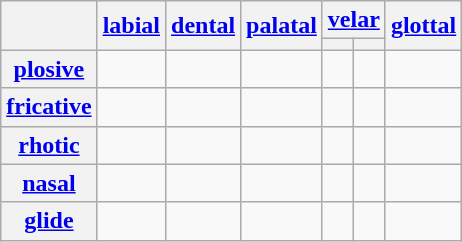<table class="wikitable" style="text-align:center;">
<tr>
<th rowspan="2"></th>
<th rowspan="2"><a href='#'>labial</a></th>
<th rowspan="2"><a href='#'>dental</a></th>
<th rowspan="2"><a href='#'>palatal</a></th>
<th colspan="2"><a href='#'>velar</a></th>
<th rowspan="2"><a href='#'>glottal</a></th>
</tr>
<tr>
<th></th>
<th></th>
</tr>
<tr>
<th><a href='#'>plosive</a></th>
<td></td>
<td></td>
<td></td>
<td></td>
<td></td>
<td></td>
</tr>
<tr>
<th><a href='#'>fricative</a></th>
<td></td>
<td></td>
<td></td>
<td></td>
<td></td>
<td></td>
</tr>
<tr>
<th><a href='#'>rhotic</a></th>
<td></td>
<td></td>
<td></td>
<td></td>
<td></td>
<td></td>
</tr>
<tr>
<th><a href='#'>nasal</a></th>
<td></td>
<td></td>
<td></td>
<td></td>
<td></td>
<td></td>
</tr>
<tr>
<th><a href='#'>glide</a></th>
<td></td>
<td></td>
<td></td>
<td></td>
<td></td>
<td></td>
</tr>
</table>
